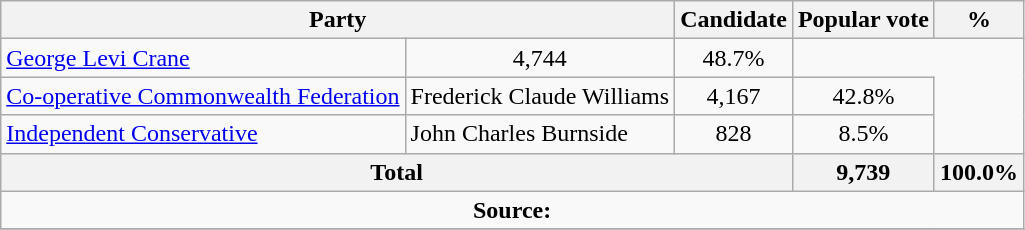<table class="wikitable">
<tr>
<th colspan="2">Party</th>
<th>Candidate</th>
<th>Popular vote</th>
<th>%</th>
</tr>
<tr>
<td> <a href='#'>George Levi Crane</a></td>
<td align=center>4,744</td>
<td align=center>48.7%</td>
</tr>
<tr>
<td><a href='#'>Co-operative Commonwealth Federation</a></td>
<td>Frederick Claude Williams</td>
<td align=center>4,167</td>
<td align=center>42.8%</td>
</tr>
<tr>
<td><a href='#'>Independent Conservative</a></td>
<td>John Charles Burnside</td>
<td align=center>828</td>
<td align=center>8.5%</td>
</tr>
<tr>
<th colspan=3>Total</th>
<th>9,739</th>
<th>100.0%</th>
</tr>
<tr>
<td align="center" colspan=5><strong>Source:</strong> </td>
</tr>
<tr>
</tr>
</table>
